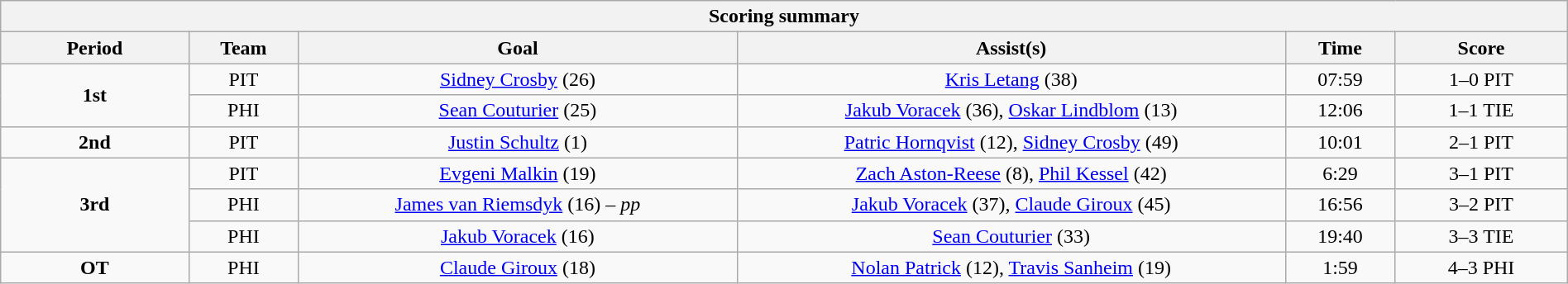<table style="width:100%;" class="wikitable">
<tr>
<th colspan=6>Scoring summary</th>
</tr>
<tr>
<th style="width:12%;">Period</th>
<th style="width:7%;">Team</th>
<th style="width:28%;">Goal</th>
<th style="width:35%;">Assist(s)</th>
<th style="width:7%;">Time</th>
<th style="width:11%;">Score</th>
</tr>
<tr style="text-align:center;">
<td style="text-align:center;" rowspan="2"><strong>1st</strong></td>
<td align=center>PIT</td>
<td><a href='#'>Sidney Crosby</a> (26)</td>
<td><a href='#'>Kris Letang</a> (38)</td>
<td align=center>07:59</td>
<td align=center>1–0 PIT</td>
</tr>
<tr style="text-align:center;">
<td align=center>PHI</td>
<td><a href='#'>Sean Couturier</a> (25)</td>
<td><a href='#'>Jakub Voracek</a> (36), <a href='#'>Oskar Lindblom</a> (13)</td>
<td align=center>12:06</td>
<td align=center>1–1 TIE</td>
</tr>
<tr style="text-align:center;">
<td style="text-align:center;"><strong>2nd</strong></td>
<td align=center>PIT</td>
<td><a href='#'>Justin Schultz</a> (1)</td>
<td><a href='#'>Patric Hornqvist</a> (12), <a href='#'>Sidney Crosby</a> (49)</td>
<td align=center>10:01</td>
<td align=center>2–1 PIT</td>
</tr>
<tr style="text-align:center;">
<td style="text-align:center;" rowspan="3"><strong>3rd</strong></td>
<td align=center>PIT</td>
<td><a href='#'>Evgeni Malkin</a> (19)</td>
<td><a href='#'>Zach Aston-Reese</a> (8), <a href='#'>Phil Kessel</a> (42)</td>
<td align=center>6:29</td>
<td align=center>3–1 PIT</td>
</tr>
<tr style="text-align:center;">
<td align=center>PHI</td>
<td><a href='#'>James van Riemsdyk</a> (16) – <em>pp</em></td>
<td><a href='#'>Jakub Voracek</a> (37), <a href='#'>Claude Giroux</a> (45)</td>
<td align=center>16:56</td>
<td align=center>3–2 PIT</td>
</tr>
<tr style="text-align:center;">
<td align=center>PHI</td>
<td><a href='#'>Jakub Voracek</a> (16)</td>
<td><a href='#'>Sean Couturier</a> (33)</td>
<td align=center>19:40</td>
<td align=center>3–3 TIE</td>
</tr>
<tr style="text-align:center;">
<td style="text-align:center;"><strong>OT</strong></td>
<td align=center>PHI</td>
<td><a href='#'>Claude Giroux</a> (18)</td>
<td><a href='#'>Nolan Patrick</a> (12), <a href='#'>Travis Sanheim</a> (19)</td>
<td align=center>1:59</td>
<td align=center>4–3 PHI</td>
</tr>
</table>
